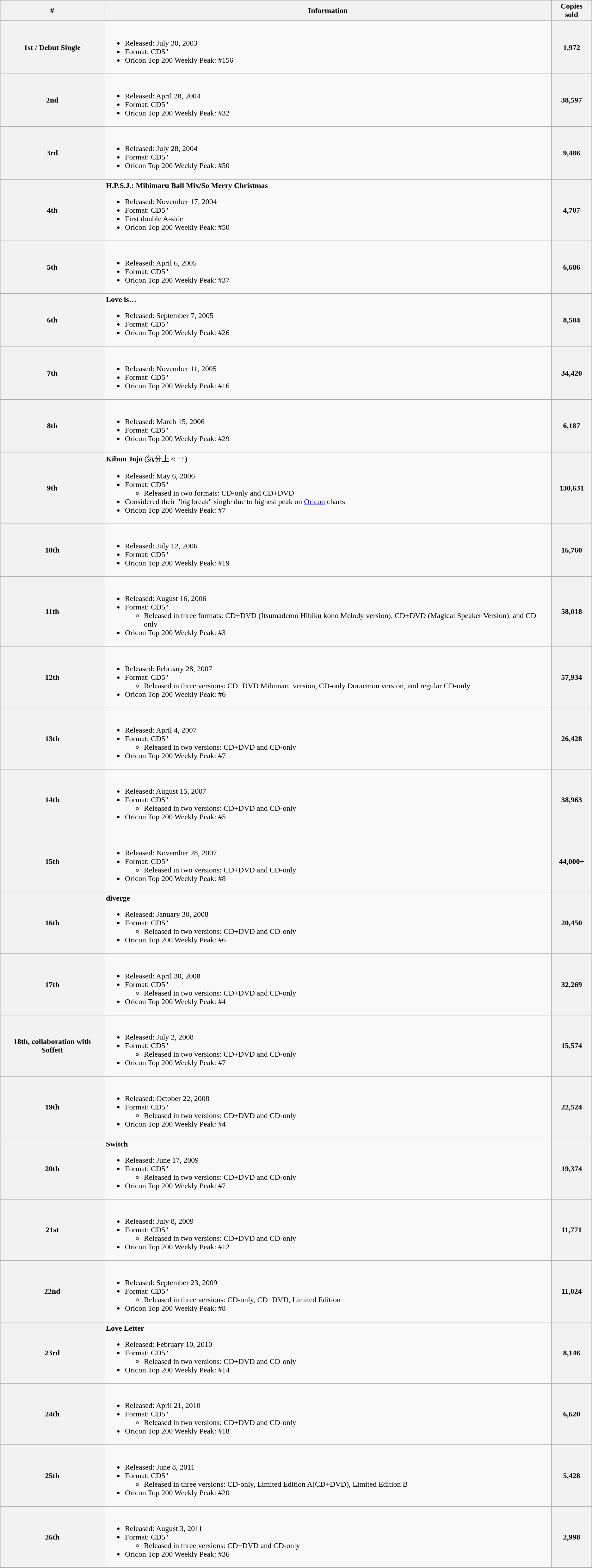<table class="wikitable">
<tr>
<th align="left">#</th>
<th align="left">Information</th>
<th align="left">Copies sold</th>
</tr>
<tr>
<th align="left">1st / Debut Single</th>
<td align="left"><br><ul><li>Released: July 30, 2003</li><li>Format: CD5"</li><li>Oricon Top 200 Weekly Peak: #156</li></ul></td>
<th align="left">1,972</th>
</tr>
<tr>
<th align="left">2nd</th>
<td align="left"><br><ul><li>Released: April 28, 2004</li><li>Format: CD5"</li><li>Oricon Top 200 Weekly Peak: #32</li></ul></td>
<th align="left">38,597</th>
</tr>
<tr>
<th align="left">3rd</th>
<td align="left"><br><ul><li>Released: July 28, 2004</li><li>Format: CD5"</li><li>Oricon Top 200 Weekly Peak: #50</li></ul></td>
<th align="left">9,486</th>
</tr>
<tr>
<th align="left">4th</th>
<td align="left"><strong>H.P.S.J.: Mihimaru Ball Mix/So Merry Christmas</strong><br><ul><li>Released: November 17, 2004</li><li>Format: CD5"</li><li>First double A-side</li><li>Oricon Top 200 Weekly Peak: #50</li></ul></td>
<th align="left">4,707</th>
</tr>
<tr>
<th align="left">5th</th>
<td align="left"><br><ul><li>Released: April 6, 2005</li><li>Format: CD5"</li><li>Oricon Top 200 Weekly Peak: #37</li></ul></td>
<th align="left">6,686</th>
</tr>
<tr>
<th align="left">6th</th>
<td align="left"><strong>Love is…</strong><br><ul><li>Released: September 7, 2005</li><li>Format: CD5"</li><li>Oricon Top 200 Weekly Peak: #26</li></ul></td>
<th align="left">8,504</th>
</tr>
<tr>
<th align="left">7th</th>
<td align="left"><br><ul><li>Released: November 11, 2005</li><li>Format: CD5"</li><li>Oricon Top 200 Weekly Peak: #16</li></ul></td>
<th align="left">34,420</th>
</tr>
<tr>
<th align="left">8th</th>
<td align="left"><br><ul><li>Released: March 15, 2006</li><li>Format: CD5"</li><li>Oricon Top 200 Weekly Peak: #29</li></ul></td>
<th align="left">6,187</th>
</tr>
<tr>
<th align="left">9th</th>
<td align="left"><strong>Kibun Jōjō</strong> (気分上々↑↑)<br><ul><li>Released: May 6, 2006</li><li>Format: CD5"<ul><li>Released in two formats: CD-only and CD+DVD</li></ul></li><li>Considered their "big break" single due to highest peak on <a href='#'>Oricon</a> charts</li><li>Oricon Top 200 Weekly Peak: #7</li></ul></td>
<th align="left">130,631</th>
</tr>
<tr>
<th align="left">10th</th>
<td align="left"><br><ul><li>Released: July 12, 2006</li><li>Format: CD5"</li><li>Oricon Top 200 Weekly Peak: #19</li></ul></td>
<th align="left">16,760</th>
</tr>
<tr>
<th align="left">11th</th>
<td align="left"><br><ul><li>Released: August 16, 2006</li><li>Format: CD5"<ul><li>Released in three formats: CD+DVD (Itsumademo Hibiku kono Melody version), CD+DVD (Magical Speaker Version), and CD only</li></ul></li><li>Oricon Top 200 Weekly Peak: #3</li></ul></td>
<th align="left">58,018</th>
</tr>
<tr>
<th align="left">12th</th>
<td align="left"><br><ul><li>Released: February 28, 2007</li><li>Format: CD5"<ul><li>Released in three versions: CD+DVD Mihimaru version, CD-only Doraemon version, and regular CD-only</li></ul></li><li>Oricon Top 200 Weekly Peak: #6</li></ul></td>
<th align="left">57,934</th>
</tr>
<tr>
<th align="left">13th</th>
<td align="left"><br><ul><li>Released: April 4, 2007</li><li>Format: CD5"<ul><li>Released in two versions: CD+DVD and CD-only</li></ul></li><li>Oricon Top 200 Weekly Peak: #7</li></ul></td>
<th align="left">26,428</th>
</tr>
<tr>
<th align="left">14th</th>
<td align="left"><br><ul><li>Released: August 15, 2007</li><li>Format: CD5"<ul><li>Released in two versions: CD+DVD and CD-only</li></ul></li><li>Oricon Top 200 Weekly Peak: #5</li></ul></td>
<th align="left">38,963</th>
</tr>
<tr>
<th align="left">15th</th>
<td align="left"><br><ul><li>Released: November 28, 2007</li><li>Format: CD5"<ul><li>Released in two versions: CD+DVD and CD-only</li></ul></li><li>Oricon Top 200 Weekly Peak: #8</li></ul></td>
<th align="left">44,000+</th>
</tr>
<tr>
<th align="left">16th</th>
<td align="left"><strong>diverge</strong><br><ul><li>Released: January 30, 2008</li><li>Format: CD5"<ul><li>Released in two versions: CD+DVD and CD-only</li></ul></li><li>Oricon Top 200 Weekly Peak: #6</li></ul></td>
<th align="left">20,450</th>
</tr>
<tr>
<th align="left">17th</th>
<td align="left"><br><ul><li>Released: April 30, 2008</li><li>Format: CD5"<ul><li>Released in two versions: CD+DVD and CD-only</li></ul></li><li>Oricon Top 200 Weekly Peak: #4</li></ul></td>
<th align="left">32,269</th>
</tr>
<tr>
<th align="left">18th, collaboration with Soffett</th>
<td align="left"><br><ul><li>Released: July 2, 2008</li><li>Format: CD5"<ul><li>Released in two versions: CD+DVD and CD-only</li></ul></li><li>Oricon Top 200 Weekly Peak: #7</li></ul></td>
<th align="left">15,574</th>
</tr>
<tr>
<th align="left">19th</th>
<td align="left"><br><ul><li>Released: October 22, 2008</li><li>Format: CD5"<ul><li>Released in two versions: CD+DVD and CD-only</li></ul></li><li>Oricon Top 200 Weekly Peak: #4</li></ul></td>
<th align="left">22,524</th>
</tr>
<tr>
<th align="left">20th</th>
<td align="left"><strong>Switch</strong><br><ul><li>Released: June 17, 2009</li><li>Format: CD5"<ul><li>Released in two versions: CD+DVD and CD-only</li></ul></li><li>Oricon Top 200 Weekly Peak: #7</li></ul></td>
<th align="left">19,374</th>
</tr>
<tr>
<th align="left">21st</th>
<td align="left"><br><ul><li>Released: July 8, 2009</li><li>Format: CD5"<ul><li>Released in two versions: CD+DVD and CD-only</li></ul></li><li>Oricon Top 200 Weekly Peak: #12</li></ul></td>
<th align="left">11,771</th>
</tr>
<tr>
<th align="left">22nd</th>
<td align="left"><br><ul><li>Released: September 23, 2009</li><li>Format: CD5"<ul><li>Released in three versions: CD-only, CD+DVD, Limited Edition</li></ul></li><li>Oricon Top 200 Weekly Peak: #8</li></ul></td>
<th align="left">11,024</th>
</tr>
<tr>
<th align="left">23rd</th>
<td align="left"><strong>Love Letter</strong><br><ul><li>Released: February 10, 2010</li><li>Format: CD5"<ul><li>Released in two versions: CD+DVD and CD-only</li></ul></li><li>Oricon Top 200 Weekly Peak: #14</li></ul></td>
<th align="left">8,146</th>
</tr>
<tr>
<th align="left">24th</th>
<td align="left"><br><ul><li>Released: April 21, 2010</li><li>Format: CD5"<ul><li>Released in two versions: CD+DVD and CD-only</li></ul></li><li>Oricon Top 200 Weekly Peak: #18</li></ul></td>
<th align="left">6,620</th>
</tr>
<tr>
<th align="left">25th</th>
<td align="left"><br><ul><li>Released: June 8, 2011</li><li>Format: CD5"<ul><li>Released in three versions: CD-only, Limited Edition A(CD+DVD), Limited Edition B</li></ul></li><li>Oricon Top 200 Weekly Peak: #20</li></ul></td>
<th align="left">5,428</th>
</tr>
<tr>
<th align="left">26th</th>
<td align="left"><br><ul><li>Released: August 3, 2011</li><li>Format: CD5"<ul><li>Released in three versions: CD+DVD and CD-only</li></ul></li><li>Oricon Top 200 Weekly Peak: #36</li></ul></td>
<th align="left">2,998</th>
</tr>
</table>
